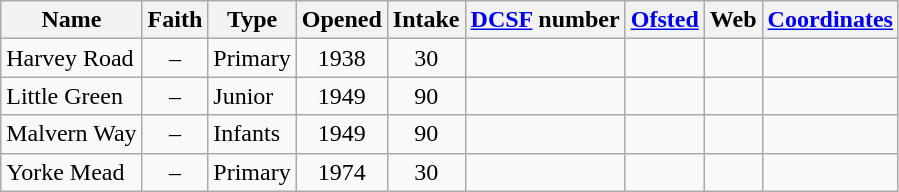<table class="wikitable" style="text-align:center">
<tr>
<th>Name</th>
<th>Faith</th>
<th>Type</th>
<th>Opened</th>
<th>Intake</th>
<th><a href='#'>DCSF</a> number</th>
<th><a href='#'>Ofsted</a></th>
<th>Web</th>
<th><a href='#'>Coordinates</a></th>
</tr>
<tr>
<td align="left">Harvey Road</td>
<td>–</td>
<td align="left">Primary</td>
<td>1938</td>
<td>30</td>
<td></td>
<td></td>
<td></td>
<td></td>
</tr>
<tr>
<td align="left">Little Green</td>
<td>–</td>
<td align="left">Junior</td>
<td>1949</td>
<td>90</td>
<td></td>
<td></td>
<td></td>
<td></td>
</tr>
<tr>
<td align="left">Malvern Way</td>
<td>–</td>
<td align="left">Infants</td>
<td>1949</td>
<td>90</td>
<td></td>
<td></td>
<td></td>
<td></td>
</tr>
<tr>
<td align="left">Yorke Mead</td>
<td>–</td>
<td align="left">Primary</td>
<td>1974</td>
<td>30</td>
<td></td>
<td></td>
<td></td>
<td></td>
</tr>
</table>
